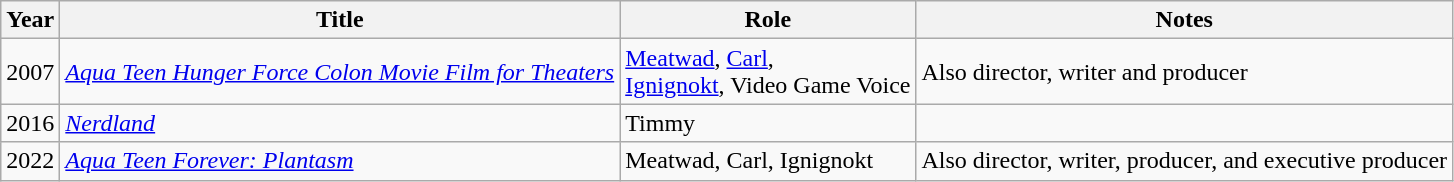<table class="wikitable sortable">
<tr>
<th>Year</th>
<th>Title</th>
<th>Role</th>
<th class="unsortable">Notes</th>
</tr>
<tr>
<td>2007</td>
<td><em><a href='#'>Aqua Teen Hunger Force Colon Movie Film for Theaters</a></em></td>
<td><a href='#'>Meatwad</a>, <a href='#'>Carl</a>,<br><a href='#'>Ignignokt</a>, Video Game Voice</td>
<td>Also director, writer and producer</td>
</tr>
<tr>
<td>2016</td>
<td><em><a href='#'>Nerdland</a></em></td>
<td>Timmy</td>
<td></td>
</tr>
<tr>
<td>2022</td>
<td><em><a href='#'>Aqua Teen Forever: Plantasm</a></em></td>
<td>Meatwad, Carl, Ignignokt</td>
<td>Also director, writer, producer, and executive producer</td>
</tr>
</table>
